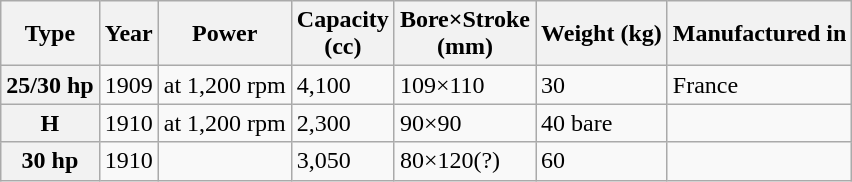<table class="wikitable">
<tr>
<th scope="col">Type</th>
<th scope="col">Year</th>
<th scope="col">Power</th>
<th scope="col">Capacity<br> (cc)</th>
<th scope="col">Bore×Stroke<br> (mm)</th>
<th scope="col">Weight (kg)</th>
<th scope="col">Manufactured in</th>
</tr>
<tr>
<th scope="row">25/30 hp</th>
<td>1909</td>
<td> at 1,200 rpm</td>
<td>4,100</td>
<td>109×110</td>
<td>30</td>
<td>France</td>
</tr>
<tr>
<th scope="row">H</th>
<td>1910</td>
<td> at 1,200 rpm</td>
<td>2,300</td>
<td>90×90</td>
<td>40 bare</td>
<td></td>
</tr>
<tr>
<th scope="row">30 hp</th>
<td>1910</td>
<td></td>
<td>3,050</td>
<td>80×120(?)</td>
<td>60</td>
<td></td>
</tr>
</table>
